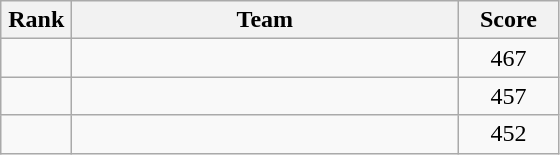<table class=wikitable style="text-align:center">
<tr>
<th width=40>Rank</th>
<th width=250>Team</th>
<th width=60>Score</th>
</tr>
<tr>
<td></td>
<td align=left></td>
<td>467</td>
</tr>
<tr>
<td></td>
<td align=left></td>
<td>457</td>
</tr>
<tr>
<td></td>
<td align=left></td>
<td>452</td>
</tr>
</table>
